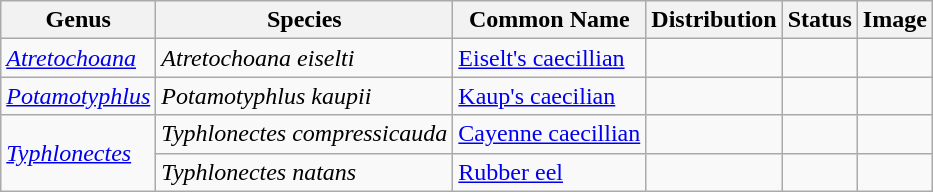<table class="wikitable sortable">
<tr>
<th>Genus</th>
<th>Species</th>
<th>Common Name</th>
<th>Distribution</th>
<th>Status</th>
<th>Image</th>
</tr>
<tr>
<td><em><a href='#'>Atretochoana</a></em></td>
<td><em>Atretochoana eiselti</em></td>
<td><a href='#'>Eiselt's caecillian</a></td>
<td></td>
<td></td>
<td></td>
</tr>
<tr>
<td><em><a href='#'>Potamotyphlus</a></em></td>
<td><em>Potamotyphlus kaupii</em></td>
<td><a href='#'>Kaup's caecilian</a></td>
<td></td>
<td></td>
<td></td>
</tr>
<tr>
<td rowspan="2"><em><a href='#'>Typhlonectes</a></em></td>
<td><em>Typhlonectes compressicauda</em></td>
<td><a href='#'>Cayenne caecillian</a></td>
<td></td>
<td></td>
<td></td>
</tr>
<tr>
<td><em>Typhlonectes natans</em></td>
<td><a href='#'>Rubber eel</a></td>
<td></td>
<td></td>
<td></td>
</tr>
</table>
